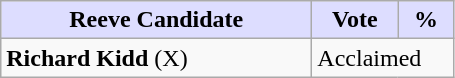<table class="wikitable">
<tr>
<th style="background:#ddf; width:200px;">Reeve Candidate</th>
<th style="background:#ddf; width:50px;">Vote</th>
<th style="background:#ddf; width:30px;">%</th>
</tr>
<tr>
<td><strong>Richard Kidd</strong> (X)</td>
<td colspan="2">Acclaimed</td>
</tr>
</table>
